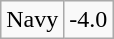<table class="wikitable" style="border: none;">
<tr align="center">
</tr>
<tr align="center">
<td>Navy</td>
<td>-4.0</td>
</tr>
</table>
